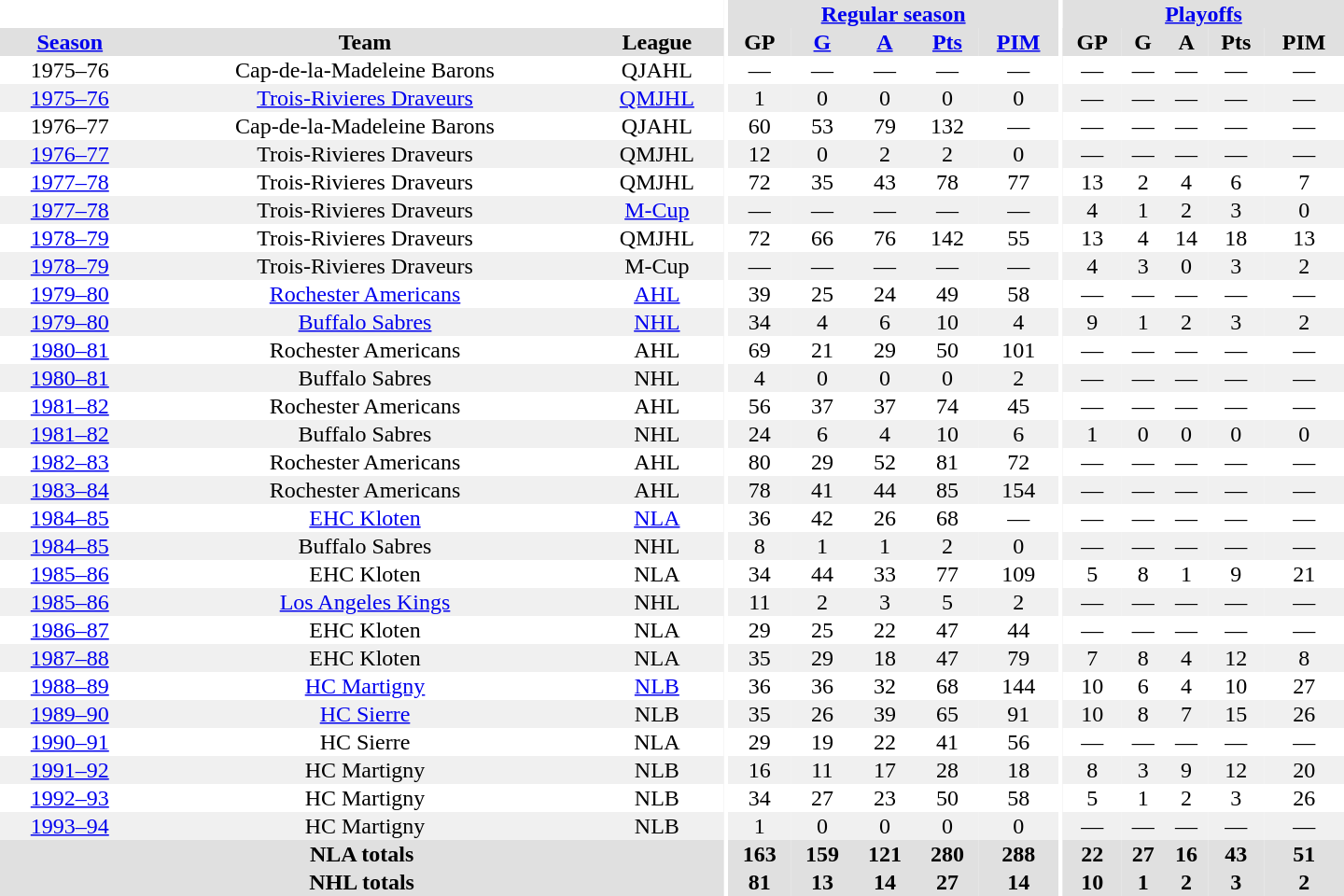<table border="0" cellpadding="1" cellspacing="0" style="text-align:center; width:60em">
<tr bgcolor="#e0e0e0">
<th colspan="3" bgcolor="#ffffff"></th>
<th rowspan="100" bgcolor="#ffffff"></th>
<th colspan="5"><a href='#'>Regular season</a></th>
<th rowspan="100" bgcolor="#ffffff"></th>
<th colspan="5"><a href='#'>Playoffs</a></th>
</tr>
<tr bgcolor="#e0e0e0">
<th><a href='#'>Season</a></th>
<th>Team</th>
<th>League</th>
<th>GP</th>
<th><a href='#'>G</a></th>
<th><a href='#'>A</a></th>
<th><a href='#'>Pts</a></th>
<th><a href='#'>PIM</a></th>
<th>GP</th>
<th>G</th>
<th>A</th>
<th>Pts</th>
<th>PIM</th>
</tr>
<tr>
<td>1975–76</td>
<td>Cap-de-la-Madeleine Barons</td>
<td>QJAHL</td>
<td>—</td>
<td>—</td>
<td>—</td>
<td>—</td>
<td>—</td>
<td>—</td>
<td>—</td>
<td>—</td>
<td>—</td>
<td>—</td>
</tr>
<tr bgcolor="#f0f0f0">
<td><a href='#'>1975–76</a></td>
<td><a href='#'>Trois-Rivieres Draveurs</a></td>
<td><a href='#'>QMJHL</a></td>
<td>1</td>
<td>0</td>
<td>0</td>
<td>0</td>
<td>0</td>
<td>—</td>
<td>—</td>
<td>—</td>
<td>—</td>
<td>—</td>
</tr>
<tr>
<td>1976–77</td>
<td>Cap-de-la-Madeleine Barons</td>
<td>QJAHL</td>
<td>60</td>
<td>53</td>
<td>79</td>
<td>132</td>
<td>—</td>
<td>—</td>
<td>—</td>
<td>—</td>
<td>—</td>
<td>—</td>
</tr>
<tr bgcolor="#f0f0f0">
<td><a href='#'>1976–77</a></td>
<td>Trois-Rivieres Draveurs</td>
<td>QMJHL</td>
<td>12</td>
<td>0</td>
<td>2</td>
<td>2</td>
<td>0</td>
<td>—</td>
<td>—</td>
<td>—</td>
<td>—</td>
<td>—</td>
</tr>
<tr>
<td><a href='#'>1977–78</a></td>
<td>Trois-Rivieres Draveurs</td>
<td>QMJHL</td>
<td>72</td>
<td>35</td>
<td>43</td>
<td>78</td>
<td>77</td>
<td>13</td>
<td>2</td>
<td>4</td>
<td>6</td>
<td>7</td>
</tr>
<tr bgcolor="#f0f0f0">
<td><a href='#'>1977–78</a></td>
<td>Trois-Rivieres Draveurs</td>
<td><a href='#'>M-Cup</a></td>
<td>—</td>
<td>—</td>
<td>—</td>
<td>—</td>
<td>—</td>
<td>4</td>
<td>1</td>
<td>2</td>
<td>3</td>
<td>0</td>
</tr>
<tr>
<td><a href='#'>1978–79</a></td>
<td>Trois-Rivieres Draveurs</td>
<td>QMJHL</td>
<td>72</td>
<td>66</td>
<td>76</td>
<td>142</td>
<td>55</td>
<td>13</td>
<td>4</td>
<td>14</td>
<td>18</td>
<td>13</td>
</tr>
<tr bgcolor="#f0f0f0">
<td><a href='#'>1978–79</a></td>
<td>Trois-Rivieres Draveurs</td>
<td>M-Cup</td>
<td>—</td>
<td>—</td>
<td>—</td>
<td>—</td>
<td>—</td>
<td>4</td>
<td>3</td>
<td>0</td>
<td>3</td>
<td>2</td>
</tr>
<tr>
<td><a href='#'>1979–80</a></td>
<td><a href='#'>Rochester Americans</a></td>
<td><a href='#'>AHL</a></td>
<td>39</td>
<td>25</td>
<td>24</td>
<td>49</td>
<td>58</td>
<td>—</td>
<td>—</td>
<td>—</td>
<td>—</td>
<td>—</td>
</tr>
<tr bgcolor="#f0f0f0">
<td><a href='#'>1979–80</a></td>
<td><a href='#'>Buffalo Sabres</a></td>
<td><a href='#'>NHL</a></td>
<td>34</td>
<td>4</td>
<td>6</td>
<td>10</td>
<td>4</td>
<td>9</td>
<td>1</td>
<td>2</td>
<td>3</td>
<td>2</td>
</tr>
<tr>
<td><a href='#'>1980–81</a></td>
<td>Rochester Americans</td>
<td>AHL</td>
<td>69</td>
<td>21</td>
<td>29</td>
<td>50</td>
<td>101</td>
<td>—</td>
<td>—</td>
<td>—</td>
<td>—</td>
<td>—</td>
</tr>
<tr bgcolor="#f0f0f0">
<td><a href='#'>1980–81</a></td>
<td>Buffalo Sabres</td>
<td>NHL</td>
<td>4</td>
<td>0</td>
<td>0</td>
<td>0</td>
<td>2</td>
<td>—</td>
<td>—</td>
<td>—</td>
<td>—</td>
<td>—</td>
</tr>
<tr>
<td><a href='#'>1981–82</a></td>
<td>Rochester Americans</td>
<td>AHL</td>
<td>56</td>
<td>37</td>
<td>37</td>
<td>74</td>
<td>45</td>
<td>—</td>
<td>—</td>
<td>—</td>
<td>—</td>
<td>—</td>
</tr>
<tr bgcolor="#f0f0f0">
<td><a href='#'>1981–82</a></td>
<td>Buffalo Sabres</td>
<td>NHL</td>
<td>24</td>
<td>6</td>
<td>4</td>
<td>10</td>
<td>6</td>
<td>1</td>
<td>0</td>
<td>0</td>
<td>0</td>
<td>0</td>
</tr>
<tr>
<td><a href='#'>1982–83</a></td>
<td>Rochester Americans</td>
<td>AHL</td>
<td>80</td>
<td>29</td>
<td>52</td>
<td>81</td>
<td>72</td>
<td>—</td>
<td>—</td>
<td>—</td>
<td>—</td>
<td>—</td>
</tr>
<tr bgcolor="#f0f0f0">
<td><a href='#'>1983–84</a></td>
<td>Rochester Americans</td>
<td>AHL</td>
<td>78</td>
<td>41</td>
<td>44</td>
<td>85</td>
<td>154</td>
<td>—</td>
<td>—</td>
<td>—</td>
<td>—</td>
<td>—</td>
</tr>
<tr>
<td><a href='#'>1984–85</a></td>
<td><a href='#'>EHC Kloten</a></td>
<td><a href='#'>NLA</a></td>
<td>36</td>
<td>42</td>
<td>26</td>
<td>68</td>
<td>—</td>
<td>—</td>
<td>—</td>
<td>—</td>
<td>—</td>
<td>—</td>
</tr>
<tr bgcolor="#f0f0f0">
<td><a href='#'>1984–85</a></td>
<td>Buffalo Sabres</td>
<td>NHL</td>
<td>8</td>
<td>1</td>
<td>1</td>
<td>2</td>
<td>0</td>
<td>—</td>
<td>—</td>
<td>—</td>
<td>—</td>
<td>—</td>
</tr>
<tr>
<td><a href='#'>1985–86</a></td>
<td>EHC Kloten</td>
<td>NLA</td>
<td>34</td>
<td>44</td>
<td>33</td>
<td>77</td>
<td>109</td>
<td>5</td>
<td>8</td>
<td>1</td>
<td>9</td>
<td>21</td>
</tr>
<tr bgcolor="#f0f0f0">
<td><a href='#'>1985–86</a></td>
<td><a href='#'>Los Angeles Kings</a></td>
<td>NHL</td>
<td>11</td>
<td>2</td>
<td>3</td>
<td>5</td>
<td>2</td>
<td>—</td>
<td>—</td>
<td>—</td>
<td>—</td>
<td>—</td>
</tr>
<tr>
<td><a href='#'>1986–87</a></td>
<td>EHC Kloten</td>
<td>NLA</td>
<td>29</td>
<td>25</td>
<td>22</td>
<td>47</td>
<td>44</td>
<td>—</td>
<td>—</td>
<td>—</td>
<td>—</td>
<td>—</td>
</tr>
<tr bgcolor="#f0f0f0">
<td><a href='#'>1987–88</a></td>
<td>EHC Kloten</td>
<td>NLA</td>
<td>35</td>
<td>29</td>
<td>18</td>
<td>47</td>
<td>79</td>
<td>7</td>
<td>8</td>
<td>4</td>
<td>12</td>
<td>8</td>
</tr>
<tr>
<td><a href='#'>1988–89</a></td>
<td><a href='#'>HC Martigny</a></td>
<td><a href='#'>NLB</a></td>
<td>36</td>
<td>36</td>
<td>32</td>
<td>68</td>
<td>144</td>
<td>10</td>
<td>6</td>
<td>4</td>
<td>10</td>
<td>27</td>
</tr>
<tr bgcolor="#f0f0f0">
<td><a href='#'>1989–90</a></td>
<td><a href='#'>HC Sierre</a></td>
<td>NLB</td>
<td>35</td>
<td>26</td>
<td>39</td>
<td>65</td>
<td>91</td>
<td>10</td>
<td>8</td>
<td>7</td>
<td>15</td>
<td>26</td>
</tr>
<tr>
<td><a href='#'>1990–91</a></td>
<td>HC Sierre</td>
<td>NLA</td>
<td>29</td>
<td>19</td>
<td>22</td>
<td>41</td>
<td>56</td>
<td>—</td>
<td>—</td>
<td>—</td>
<td>—</td>
<td>—</td>
</tr>
<tr bgcolor="#f0f0f0">
<td><a href='#'>1991–92</a></td>
<td>HC Martigny</td>
<td>NLB</td>
<td>16</td>
<td>11</td>
<td>17</td>
<td>28</td>
<td>18</td>
<td>8</td>
<td>3</td>
<td>9</td>
<td>12</td>
<td>20</td>
</tr>
<tr>
<td><a href='#'>1992–93</a></td>
<td>HC Martigny</td>
<td>NLB</td>
<td>34</td>
<td>27</td>
<td>23</td>
<td>50</td>
<td>58</td>
<td>5</td>
<td>1</td>
<td>2</td>
<td>3</td>
<td>26</td>
</tr>
<tr bgcolor="#f0f0f0">
<td><a href='#'>1993–94</a></td>
<td>HC Martigny</td>
<td>NLB</td>
<td>1</td>
<td>0</td>
<td>0</td>
<td>0</td>
<td>0</td>
<td>—</td>
<td>—</td>
<td>—</td>
<td>—</td>
<td>—</td>
</tr>
<tr bgcolor="#e0e0e0">
<th colspan="3">NLA totals</th>
<th>163</th>
<th>159</th>
<th>121</th>
<th>280</th>
<th>288</th>
<th>22</th>
<th>27</th>
<th>16</th>
<th>43</th>
<th>51</th>
</tr>
<tr bgcolor="#e0e0e0">
<th colspan="3">NHL totals</th>
<th>81</th>
<th>13</th>
<th>14</th>
<th>27</th>
<th>14</th>
<th>10</th>
<th>1</th>
<th>2</th>
<th>3</th>
<th>2</th>
</tr>
</table>
